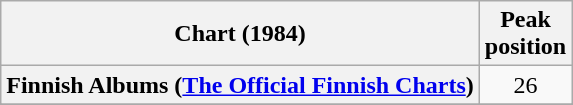<table class="wikitable sortable plainrowheaders">
<tr>
<th>Chart (1984)</th>
<th>Peak<br>position</th>
</tr>
<tr>
<th scope="row">Finnish Albums (<a href='#'>The Official Finnish Charts</a>)</th>
<td align="center">26</td>
</tr>
<tr>
</tr>
<tr>
</tr>
<tr>
</tr>
</table>
